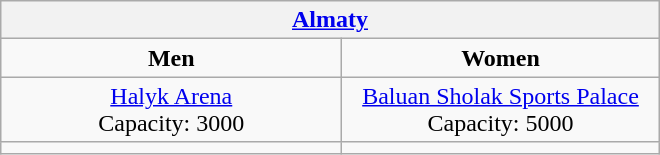<table class="wikitable" style="text-align:center;" width=440px>
<tr>
<th colspan=2><a href='#'>Almaty</a></th>
</tr>
<tr>
<td width=220px><strong>Men</strong></td>
<td><strong>Women</strong></td>
</tr>
<tr>
<td><a href='#'>Halyk Arena</a><br>Capacity: 3000</td>
<td><a href='#'>Baluan Sholak Sports Palace</a><br>Capacity: 5000</td>
</tr>
<tr>
<td></td>
<td></td>
</tr>
</table>
